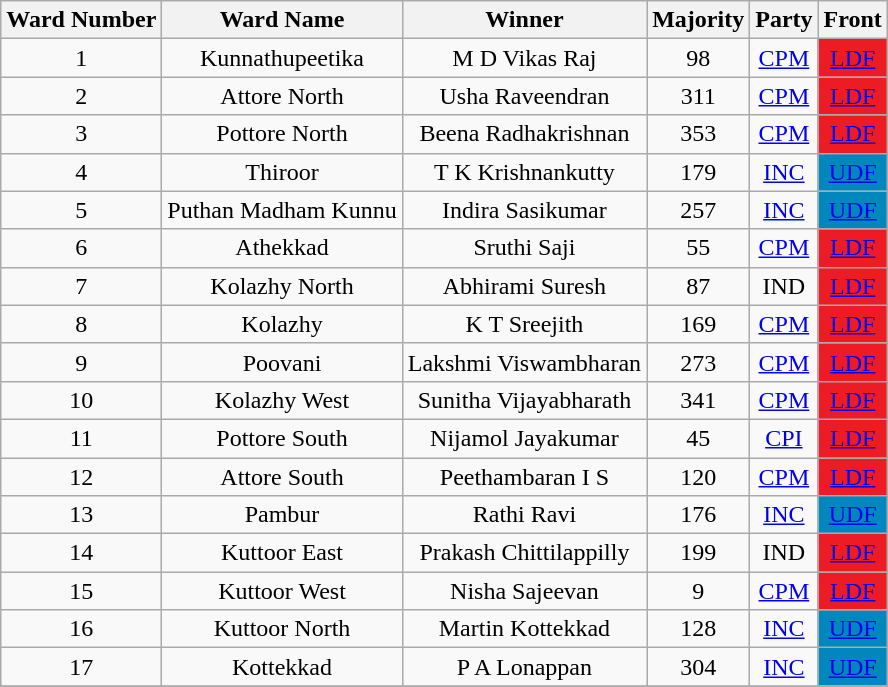<table class="wikitable sortable">
<tr>
<th scope="col">Ward Number</th>
<th scope="col">Ward Name</th>
<th scope="col">Winner</th>
<th scope="col">Majority</th>
<th scope="col">Party</th>
<th scope="col">Front</th>
</tr>
<tr>
<td align="center">1</td>
<td align="center">Kunnathupeetika</td>
<td align="center">M D Vikas Raj</td>
<td align="center">98</td>
<td align="center"><a href='#'>CPM</a></td>
<td align="center" style="background:#ED1C24; color:black;"><a href='#'>LDF</a></td>
</tr>
<tr>
<td align="center">2</td>
<td align="center">Attore North</td>
<td align="center">Usha Raveendran</td>
<td align="center">311</td>
<td align="center"><a href='#'>CPM</a></td>
<td align="center" style="background:#ED1C24; color:black;"><a href='#'>LDF</a></td>
</tr>
<tr>
<td align="center">3</td>
<td align="center">Pottore North</td>
<td align="center">Beena Radhakrishnan</td>
<td align="center">353</td>
<td align="center"><a href='#'>CPM</a></td>
<td align="center" style="background:#ED1C24; color:black;"><a href='#'>LDF</a></td>
</tr>
<tr>
<td align="center">4</td>
<td align="center">Thiroor</td>
<td align="center">T K Krishnankutty</td>
<td align="center">179</td>
<td align="center"><a href='#'>INC</a></td>
<td align="center" style="background:#0087BD; color:black;"><a href='#'>UDF</a></td>
</tr>
<tr>
<td align="center">5</td>
<td align="center">Puthan Madham Kunnu</td>
<td align="center">Indira Sasikumar</td>
<td align="center">257</td>
<td align="center"><a href='#'>INC</a></td>
<td align="center" style="background:#0087BD; color:black;"><a href='#'>UDF</a></td>
</tr>
<tr>
<td align="center">6</td>
<td align="center">Athekkad</td>
<td align="center">Sruthi Saji</td>
<td align="center">55</td>
<td align="center"><a href='#'>CPM</a></td>
<td align="center" style="background:#ED1C24; color:black;"><a href='#'>LDF</a></td>
</tr>
<tr>
<td align="center">7</td>
<td align="center">Kolazhy North</td>
<td align="center">Abhirami Suresh</td>
<td align="center">87</td>
<td align="center">IND</td>
<td align="center" style="background:#ED1C24; color:black;"><a href='#'>LDF</a></td>
</tr>
<tr>
<td align="center">8</td>
<td align="center">Kolazhy</td>
<td align="center">K T Sreejith</td>
<td align="center">169</td>
<td align="center"><a href='#'>CPM</a></td>
<td align="center" style="background:#ED1C24; color:black;"><a href='#'>LDF</a></td>
</tr>
<tr>
<td align="center">9</td>
<td align="center">Poovani</td>
<td align="center">Lakshmi Viswambharan</td>
<td align="center">273</td>
<td align="center"><a href='#'>CPM</a></td>
<td align="center" style="background:#ED1C24; color:black;"><a href='#'>LDF</a></td>
</tr>
<tr>
<td align="center">10</td>
<td align="center">Kolazhy West</td>
<td align="center">Sunitha Vijayabharath</td>
<td align="center">341</td>
<td align="center"><a href='#'>CPM</a></td>
<td align="center" style="background:#ED1C24; color:black;"><a href='#'>LDF</a></td>
</tr>
<tr>
<td align="center">11</td>
<td align="center">Pottore South</td>
<td align="center">Nijamol Jayakumar</td>
<td align="center">45</td>
<td align="center"><a href='#'>CPI</a></td>
<td align="center" style="background:#ED1C24; color:black;"><a href='#'>LDF</a></td>
</tr>
<tr>
<td align="center">12</td>
<td align="center">Attore South</td>
<td align="center">Peethambaran I S</td>
<td align="center">120</td>
<td align="center"><a href='#'>CPM</a></td>
<td align="center" style="background:#ED1C24; color:black;"><a href='#'>LDF</a></td>
</tr>
<tr>
<td align="center">13</td>
<td align="center">Pambur</td>
<td align="center">Rathi Ravi</td>
<td align="center">176</td>
<td align="center"><a href='#'>INC</a></td>
<td align="center" style="background:#0087BD; color:black;"><a href='#'>UDF</a></td>
</tr>
<tr>
<td align="center">14</td>
<td align="center">Kuttoor East</td>
<td align="center">Prakash Chittilappilly</td>
<td align="center">199</td>
<td align="center">IND</td>
<td align="center" style="background:#ED1C24; color:black;"><a href='#'>LDF</a></td>
</tr>
<tr>
<td align="center">15</td>
<td align="center">Kuttoor West</td>
<td align="center">Nisha Sajeevan</td>
<td align="center">9</td>
<td align="center"><a href='#'>CPM</a></td>
<td align="center" style="background:#ED1C24; color:black;"><a href='#'>LDF</a></td>
</tr>
<tr>
<td align="center">16</td>
<td align="center">Kuttoor North</td>
<td align="center">Martin Kottekkad</td>
<td align="center">128</td>
<td align="center"><a href='#'>INC</a></td>
<td align="center" style="background:#0087BD; color:black;"><a href='#'>UDF</a></td>
</tr>
<tr>
<td align="center">17</td>
<td align="center">Kottekkad</td>
<td align="center">P A Lonappan</td>
<td align="center">304</td>
<td align="center"><a href='#'>INC</a></td>
<td align="center" style="background:#0087BD; color:black;"><a href='#'>UDF</a></td>
</tr>
<tr>
</tr>
</table>
